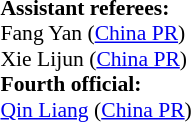<table style="width:50%;font-size:90%">
<tr>
<td><br><strong>Assistant referees:</strong>
<br>Fang Yan (<a href='#'>China PR</a>)
<br>Xie Lijun (<a href='#'>China PR</a>)
<br><strong>Fourth official:</strong>
<br><a href='#'>Qin Liang</a> (<a href='#'>China PR</a>)</td>
</tr>
</table>
